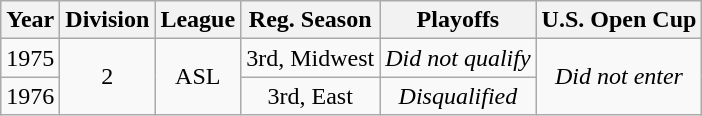<table class="wikitable" style="text-align:center">
<tr>
<th>Year</th>
<th>Division</th>
<th>League</th>
<th>Reg. Season</th>
<th>Playoffs</th>
<th>U.S. Open Cup</th>
</tr>
<tr>
<td>1975</td>
<td rowspan=2>2</td>
<td rowspan=2>ASL</td>
<td>3rd, Midwest</td>
<td><em>Did not qualify</em></td>
<td rowspan=2><em>Did not enter</em></td>
</tr>
<tr>
<td>1976</td>
<td>3rd, East</td>
<td><em>Disqualified</em></td>
</tr>
</table>
